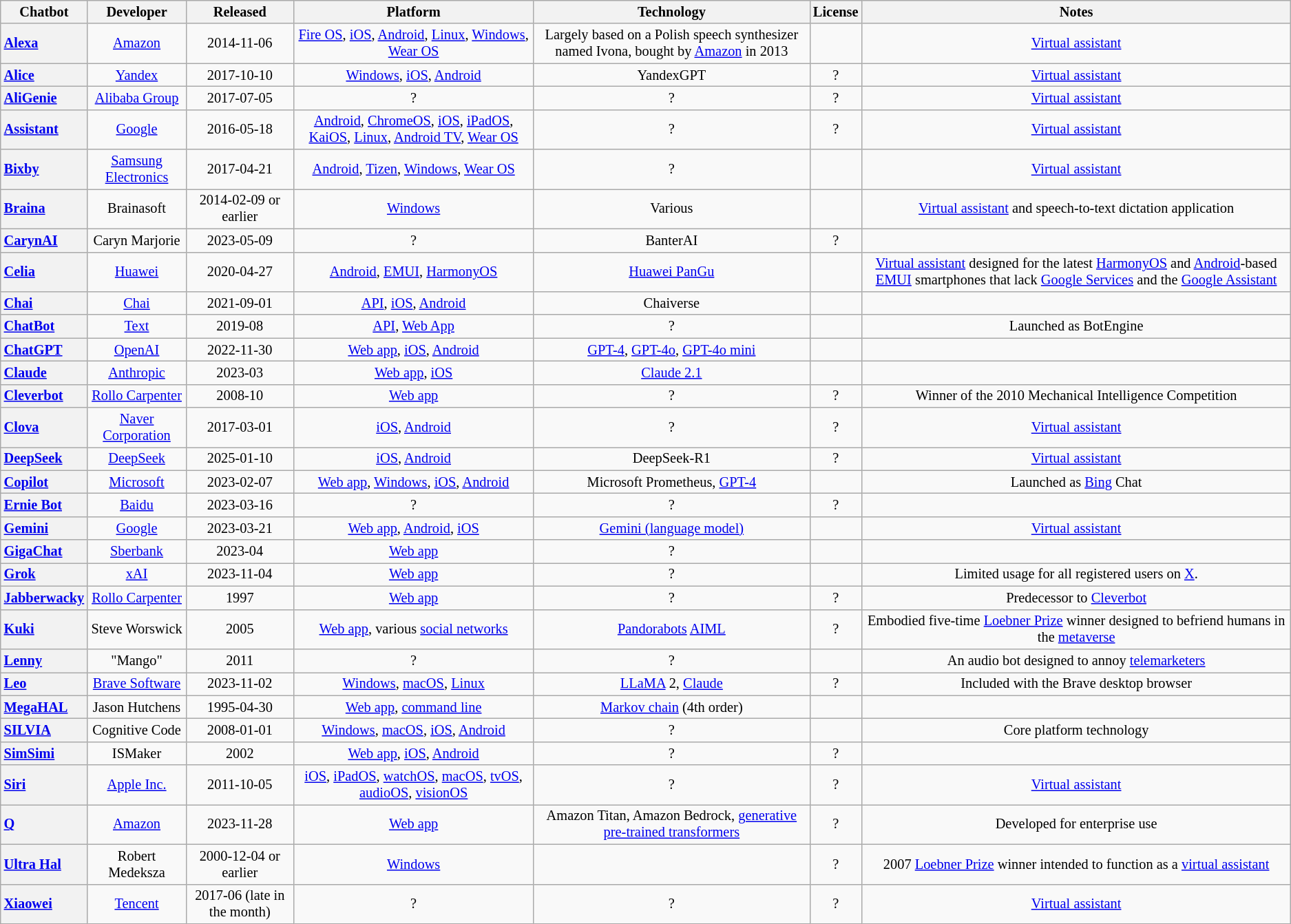<table class="wikitable sortable" style="font-size: 85%; text-align: center; width: auto;">
<tr>
<th>Chatbot</th>
<th>Developer</th>
<th>Released</th>
<th>Platform</th>
<th>Technology</th>
<th>License</th>
<th>Notes</th>
</tr>
<tr>
<th style="text-align:left;" scope="col"><a href='#'>Alexa</a></th>
<td><a href='#'>Amazon</a></td>
<td>2014-11-06</td>
<td><a href='#'>Fire OS</a>, <a href='#'>iOS</a>, <a href='#'>Android</a>, <a href='#'>Linux</a>, <a href='#'>Windows</a>, <a href='#'>Wear OS</a></td>
<td>Largely based on a Polish speech synthesizer named Ivona, bought by <a href='#'>Amazon</a> in 2013</td>
<td></td>
<td><a href='#'>Virtual assistant</a></td>
</tr>
<tr>
<th style="text-align:left;" scope="col"><a href='#'>Alice</a></th>
<td><a href='#'>Yandex</a></td>
<td>2017-10-10</td>
<td><a href='#'>Windows</a>, <a href='#'>iOS</a>, <a href='#'>Android</a></td>
<td>YandexGPT</td>
<td>?</td>
<td><a href='#'>Virtual assistant</a></td>
</tr>
<tr>
<th style="text-align:left;" scope="col"><a href='#'>AliGenie</a></th>
<td><a href='#'>Alibaba Group</a></td>
<td>2017-07-05</td>
<td>?</td>
<td>?</td>
<td>?</td>
<td><a href='#'>Virtual assistant</a></td>
</tr>
<tr>
<th style="text-align:left;" scope="col"><a href='#'>Assistant</a></th>
<td><a href='#'>Google</a></td>
<td>2016-05-18</td>
<td><a href='#'>Android</a>, <a href='#'>ChromeOS</a>, <a href='#'>iOS</a>, <a href='#'>iPadOS</a>, <a href='#'>KaiOS</a>, <a href='#'>Linux</a>, <a href='#'>Android TV</a>, <a href='#'>Wear OS</a></td>
<td>?</td>
<td>?</td>
<td><a href='#'>Virtual assistant</a></td>
</tr>
<tr>
<th style="text-align:left;" scope="col"><a href='#'>Bixby</a></th>
<td><a href='#'>Samsung Electronics</a></td>
<td>2017-04-21</td>
<td><a href='#'>Android</a>, <a href='#'>Tizen</a>, <a href='#'>Windows</a>, <a href='#'>Wear OS</a></td>
<td>?</td>
<td></td>
<td><a href='#'>Virtual assistant</a></td>
</tr>
<tr>
<th style="text-align:left;" scope="col"><a href='#'>Braina</a></th>
<td>Brainasoft</td>
<td>2014-02-09 or earlier</td>
<td><a href='#'>Windows</a></td>
<td>Various</td>
<td></td>
<td><a href='#'>Virtual assistant</a> and speech-to-text dictation application</td>
</tr>
<tr>
<th style="text-align:left;" scope="col"><a href='#'>CarynAI</a></th>
<td>Caryn Marjorie</td>
<td>2023-05-09</td>
<td>?</td>
<td>BanterAI</td>
<td>?</td>
<td></td>
</tr>
<tr>
<th style="text-align:left;" scope="col"><a href='#'>Celia</a></th>
<td><a href='#'>Huawei</a></td>
<td>2020-04-27</td>
<td><a href='#'>Android</a>, <a href='#'>EMUI</a>, <a href='#'>HarmonyOS</a></td>
<td><a href='#'>Huawei PanGu</a></td>
<td></td>
<td><a href='#'>Virtual assistant</a> designed for the latest <a href='#'>HarmonyOS</a> and <a href='#'>Android</a>-based <a href='#'>EMUI</a> smartphones that lack <a href='#'>Google Services</a> and the <a href='#'>Google Assistant</a></td>
</tr>
<tr>
<th style="text-align:left;" scope="col"><a href='#'>Chai</a></th>
<td><a href='#'>Chai</a></td>
<td>2021-09-01</td>
<td><a href='#'>API</a>, <a href='#'>iOS</a>, <a href='#'>Android</a></td>
<td>Chaiverse</td>
<td></td>
<td></td>
</tr>
<tr>
<th style="text-align:left;" scope="col"><a href='#'>ChatBot</a></th>
<td><a href='#'>Text</a></td>
<td>2019-08</td>
<td><a href='#'>API</a>, <a href='#'>Web App</a></td>
<td>?</td>
<td></td>
<td>Launched as BotEngine</td>
</tr>
<tr>
<th style="text-align:left;" scope="col"><a href='#'>ChatGPT</a></th>
<td><a href='#'>OpenAI</a></td>
<td>2022-11-30</td>
<td><a href='#'>Web app</a>, <a href='#'>iOS</a>, <a href='#'>Android</a></td>
<td><a href='#'>GPT-4</a>, <a href='#'>GPT-4o</a>, <a href='#'>GPT-4o mini</a></td>
<td></td>
<td></td>
</tr>
<tr>
<th style="text-align:left;" scope="col"><a href='#'>Claude</a></th>
<td><a href='#'>Anthropic</a></td>
<td>2023-03</td>
<td><a href='#'>Web app</a>, <a href='#'>iOS</a></td>
<td><a href='#'>Claude 2.1</a></td>
<td></td>
<td></td>
</tr>
<tr>
<th style="text-align:left;" scope="col"><a href='#'>Cleverbot</a></th>
<td><a href='#'>Rollo Carpenter</a></td>
<td>2008-10</td>
<td><a href='#'>Web app</a></td>
<td>?</td>
<td>?</td>
<td>Winner of the 2010 Mechanical Intelligence Competition</td>
</tr>
<tr>
<th style="text-align:left;" scope="col"><a href='#'>Clova</a></th>
<td><a href='#'>Naver Corporation</a></td>
<td>2017-03-01</td>
<td><a href='#'>iOS</a>, <a href='#'>Android</a></td>
<td>?</td>
<td>?</td>
<td><a href='#'>Virtual assistant</a></td>
</tr>
<tr>
<th style="text-align:left;" scope="col"><a href='#'>DeepSeek</a></th>
<td><a href='#'>DeepSeek</a></td>
<td>2025-01-10</td>
<td><a href='#'>iOS</a>, <a href='#'>Android</a></td>
<td>DeepSeek-R1</td>
<td>?</td>
<td><a href='#'>Virtual assistant</a></td>
</tr>
<tr>
<th style="text-align:left;" scope="col"><a href='#'>Copilot</a></th>
<td><a href='#'>Microsoft</a></td>
<td>2023-02-07</td>
<td><a href='#'>Web app</a>, <a href='#'>Windows</a>, <a href='#'>iOS</a>, <a href='#'>Android</a></td>
<td>Microsoft Prometheus, <a href='#'>GPT-4</a></td>
<td></td>
<td>Launched as <a href='#'>Bing</a> Chat</td>
</tr>
<tr>
<th style="text-align:left;" scope="col"><a href='#'>Ernie Bot</a></th>
<td><a href='#'>Baidu</a></td>
<td>2023-03-16</td>
<td>?</td>
<td>?</td>
<td>?</td>
<td></td>
</tr>
<tr>
<th style="text-align:left;" scope="col"><a href='#'>Gemini</a></th>
<td><a href='#'>Google</a></td>
<td>2023-03-21</td>
<td><a href='#'>Web app</a>, <a href='#'>Android</a>, <a href='#'>iOS</a></td>
<td><a href='#'>Gemini (language model)</a></td>
<td></td>
<td><a href='#'>Virtual assistant</a></td>
</tr>
<tr>
<th style="text-align:left;" scope="col"><a href='#'>GigaChat</a></th>
<td><a href='#'>Sberbank</a></td>
<td>2023-04</td>
<td><a href='#'>Web app</a></td>
<td>?</td>
<td></td>
<td></td>
</tr>
<tr>
<th style="text-align:left;" scope="col"><a href='#'>Grok</a></th>
<td><a href='#'>xAI</a></td>
<td>2023-11-04</td>
<td><a href='#'>Web app</a></td>
<td>?</td>
<td></td>
<td>Limited usage for all registered users on <a href='#'>X</a>.</td>
</tr>
<tr>
<th style="text-align:left;" scope="col"><a href='#'>Jabberwacky</a></th>
<td><a href='#'>Rollo Carpenter</a></td>
<td>1997</td>
<td><a href='#'>Web app</a></td>
<td>?</td>
<td>?</td>
<td>Predecessor to <a href='#'>Cleverbot</a></td>
</tr>
<tr>
<th style="text-align:left;" scope="col"><a href='#'>Kuki</a></th>
<td>Steve Worswick</td>
<td>2005</td>
<td><a href='#'>Web app</a>, various <a href='#'>social networks</a></td>
<td><a href='#'>Pandorabots</a> <a href='#'>AIML</a></td>
<td>?</td>
<td>Embodied five-time <a href='#'>Loebner Prize</a> winner designed to befriend humans in the <a href='#'>metaverse</a></td>
</tr>
<tr>
<th style="text-align:left;" scope="col"><a href='#'>Lenny</a></th>
<td>"Mango"</td>
<td>2011</td>
<td>?</td>
<td>?</td>
<td></td>
<td>An audio bot designed to annoy <a href='#'>telemarketers</a></td>
</tr>
<tr>
<th style="text-align:left;" scope="col"><a href='#'>Leo</a></th>
<td><a href='#'>Brave Software</a></td>
<td>2023-11-02</td>
<td><a href='#'>Windows</a>, <a href='#'>macOS</a>, <a href='#'>Linux</a></td>
<td><a href='#'>LLaMA</a> 2, <a href='#'>Claude</a></td>
<td>?</td>
<td>Included with the Brave desktop browser</td>
</tr>
<tr>
<th style="text-align:left;" scope="col"><a href='#'>MegaHAL</a></th>
<td>Jason Hutchens</td>
<td>1995-04-30</td>
<td><a href='#'>Web app</a>, <a href='#'>command line</a></td>
<td><a href='#'>Markov chain</a> (4th order)</td>
<td></td>
<td></td>
</tr>
<tr>
<th style="text-align:left;" scope="col"><a href='#'>SILVIA</a></th>
<td>Cognitive Code</td>
<td>2008-01-01</td>
<td><a href='#'>Windows</a>, <a href='#'>macOS</a>, <a href='#'>iOS</a>, <a href='#'>Android</a></td>
<td>?</td>
<td></td>
<td>Core platform technology</td>
</tr>
<tr>
<th style="text-align:left;" scope="col"><a href='#'>SimSimi</a></th>
<td>ISMaker</td>
<td>2002</td>
<td><a href='#'>Web app</a>, <a href='#'>iOS</a>, <a href='#'>Android</a></td>
<td>?</td>
<td>?</td>
<td></td>
</tr>
<tr>
<th style="text-align:left;" scope="col"><a href='#'>Siri</a></th>
<td><a href='#'>Apple Inc.</a></td>
<td>2011-10-05</td>
<td><a href='#'>iOS</a>, <a href='#'>iPadOS</a>, <a href='#'>watchOS</a>, <a href='#'>macOS</a>, <a href='#'>tvOS</a>, <a href='#'>audioOS</a>, <a href='#'>visionOS</a></td>
<td>?</td>
<td>?</td>
<td><a href='#'>Virtual assistant</a></td>
</tr>
<tr>
<th style="text-align:left;" scope="col"><a href='#'>Q</a></th>
<td><a href='#'>Amazon</a></td>
<td>2023-11-28</td>
<td><a href='#'>Web app</a></td>
<td>Amazon Titan, Amazon Bedrock, <a href='#'>generative pre-trained transformers</a></td>
<td>?</td>
<td>Developed for enterprise use</td>
</tr>
<tr>
<th style="text-align:left;" scope="col"><a href='#'>Ultra Hal</a></th>
<td>Robert Medeksza</td>
<td>2000-12-04 or earlier</td>
<td><a href='#'>Windows</a></td>
<td></td>
<td>?</td>
<td>2007 <a href='#'>Loebner Prize</a> winner intended to function as a <a href='#'>virtual assistant</a></td>
</tr>
<tr>
<th style="text-align:left;" scope="col"><a href='#'>Xiaowei</a></th>
<td><a href='#'>Tencent</a></td>
<td>2017-06 (late in the month)</td>
<td>?</td>
<td>?</td>
<td>?</td>
<td><a href='#'>Virtual assistant</a></td>
</tr>
</table>
